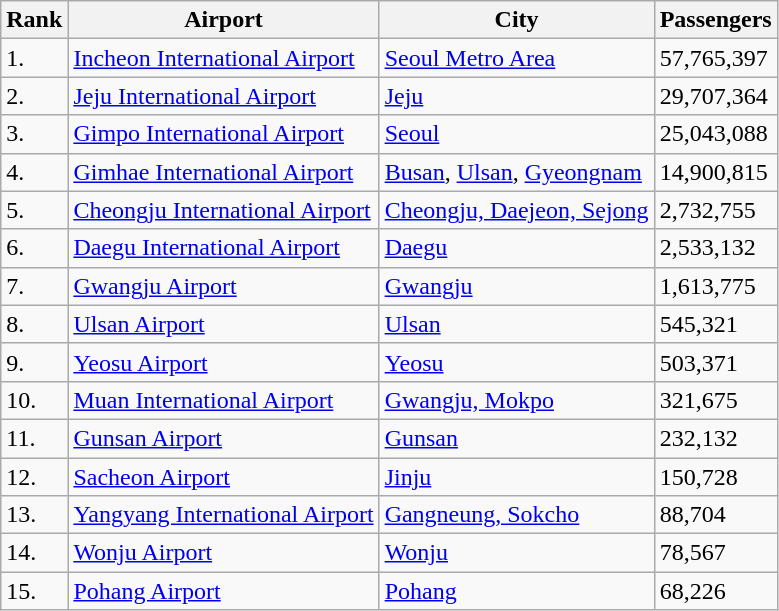<table class="wikitable">
<tr>
<th>Rank</th>
<th>Airport</th>
<th>City</th>
<th>Passengers</th>
</tr>
<tr>
<td>1.</td>
<td><a href='#'>Incheon International Airport</a></td>
<td><a href='#'>Seoul Metro Area</a></td>
<td>57,765,397</td>
</tr>
<tr>
<td>2.</td>
<td><a href='#'>Jeju International Airport</a></td>
<td><a href='#'>Jeju</a></td>
<td>29,707,364</td>
</tr>
<tr>
<td>3.</td>
<td><a href='#'>Gimpo International Airport</a></td>
<td><a href='#'>Seoul</a></td>
<td>25,043,088</td>
</tr>
<tr>
<td>4.</td>
<td><a href='#'>Gimhae International Airport</a></td>
<td><a href='#'>Busan</a>, <a href='#'>Ulsan</a>, <a href='#'>Gyeongnam</a></td>
<td>14,900,815</td>
</tr>
<tr>
<td>5.</td>
<td><a href='#'>Cheongju International Airport</a></td>
<td><a href='#'>Cheongju, Daejeon, Sejong</a></td>
<td>2,732,755</td>
</tr>
<tr>
<td>6.</td>
<td><a href='#'>Daegu International Airport</a></td>
<td><a href='#'>Daegu</a></td>
<td>2,533,132</td>
</tr>
<tr>
<td>7.</td>
<td><a href='#'>Gwangju Airport</a></td>
<td><a href='#'>Gwangju</a></td>
<td>1,613,775</td>
</tr>
<tr>
<td>8.</td>
<td><a href='#'>Ulsan Airport</a></td>
<td><a href='#'>Ulsan</a></td>
<td>545,321</td>
</tr>
<tr>
<td>9.</td>
<td><a href='#'>Yeosu Airport</a></td>
<td><a href='#'>Yeosu</a></td>
<td>503,371</td>
</tr>
<tr>
<td>10.</td>
<td><a href='#'>Muan International Airport</a></td>
<td><a href='#'>Gwangju, Mokpo</a></td>
<td>321,675</td>
</tr>
<tr>
<td>11.</td>
<td><a href='#'>Gunsan Airport</a></td>
<td><a href='#'>Gunsan</a></td>
<td>232,132</td>
</tr>
<tr>
<td>12.</td>
<td><a href='#'>Sacheon Airport</a></td>
<td><a href='#'>Jinju</a></td>
<td>150,728</td>
</tr>
<tr>
<td>13.</td>
<td><a href='#'>Yangyang International Airport</a></td>
<td><a href='#'>Gangneung, Sokcho</a></td>
<td>88,704</td>
</tr>
<tr>
<td>14.</td>
<td><a href='#'>Wonju Airport</a></td>
<td><a href='#'>Wonju</a></td>
<td>78,567</td>
</tr>
<tr>
<td>15.</td>
<td><a href='#'>Pohang Airport</a></td>
<td><a href='#'>Pohang</a></td>
<td>68,226</td>
</tr>
</table>
